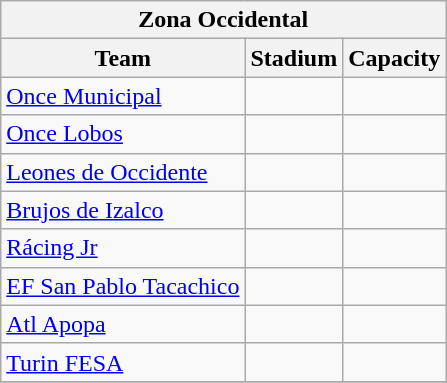<table class="wikitable" style="text-align:left">
<tr>
<th colspan=3>Zona Occidental</th>
</tr>
<tr>
<th>Team</th>
<th>Stadium</th>
<th>Capacity</th>
</tr>
<tr>
<td><a href='#'>Once Municipal</a></td>
<td></td>
<td></td>
</tr>
<tr>
<td><a href='#'>Once Lobos</a></td>
<td></td>
<td></td>
</tr>
<tr>
<td><a href='#'>Leones de Occidente</a></td>
<td></td>
<td></td>
</tr>
<tr>
<td><a href='#'>Brujos de Izalco</a></td>
<td></td>
<td></td>
</tr>
<tr>
<td><a href='#'>Rácing Jr</a></td>
<td></td>
<td></td>
</tr>
<tr>
<td><a href='#'>EF San Pablo Tacachico</a></td>
<td></td>
<td></td>
</tr>
<tr>
<td><a href='#'>Atl Apopa</a></td>
<td></td>
<td></td>
</tr>
<tr>
<td><a href='#'>Turin FESA</a></td>
<td></td>
<td></td>
</tr>
<tr>
</tr>
</table>
